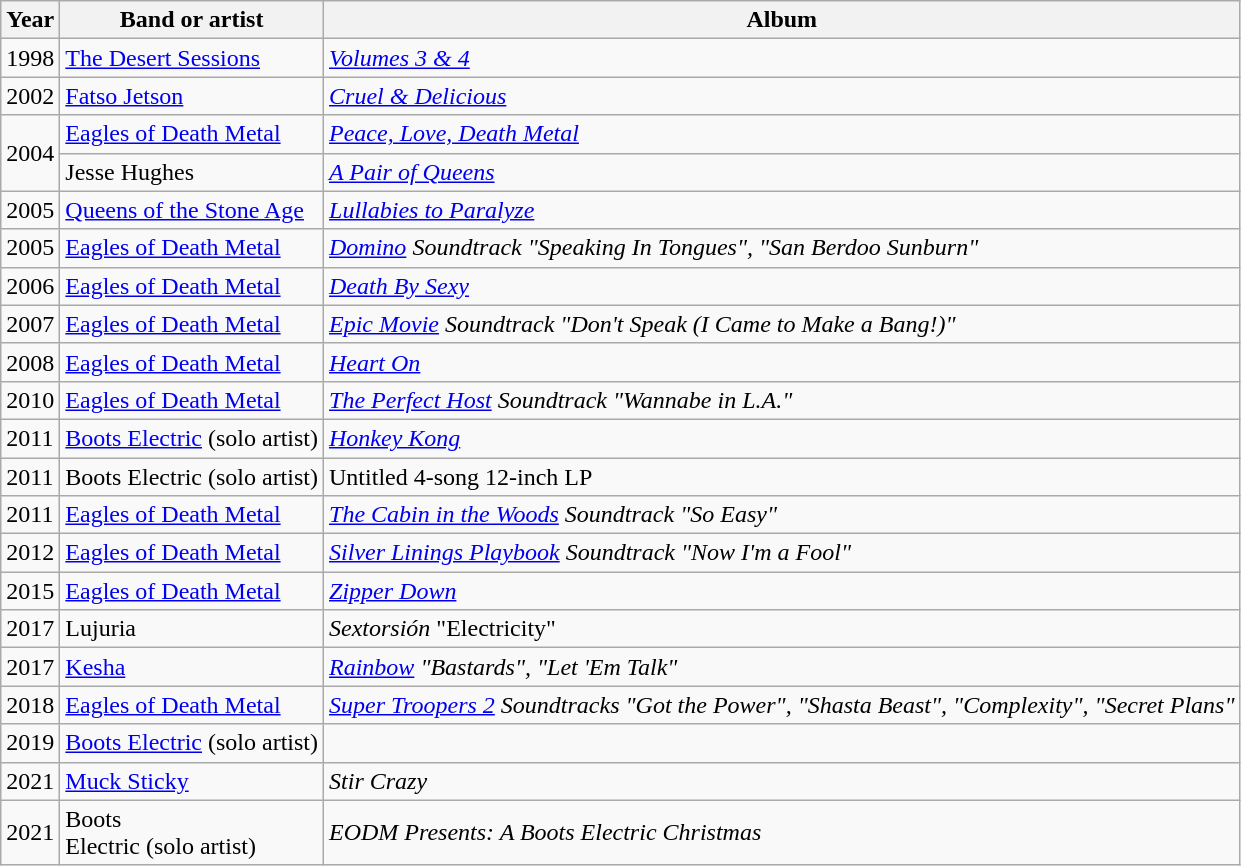<table class="wikitable">
<tr>
<th>Year</th>
<th>Band or artist</th>
<th>Album</th>
</tr>
<tr>
<td style="text-align:left;">1998</td>
<td><a href='#'>The Desert Sessions</a></td>
<td><em><a href='#'>Volumes 3 & 4</a></em></td>
</tr>
<tr>
<td style="text-align:left;">2002</td>
<td><a href='#'>Fatso Jetson</a></td>
<td><em><a href='#'>Cruel & Delicious</a></em></td>
</tr>
<tr>
<td style="text-align:left;" rowspan="2">2004</td>
<td><a href='#'>Eagles of Death Metal</a></td>
<td><em><a href='#'>Peace, Love, Death Metal</a></em></td>
</tr>
<tr>
<td>Jesse Hughes</td>
<td><em><a href='#'>A Pair of Queens</a></em></td>
</tr>
<tr>
<td style="text-align:left;">2005</td>
<td><a href='#'>Queens of the Stone Age</a></td>
<td><em><a href='#'>Lullabies to Paralyze</a></em></td>
</tr>
<tr>
<td>2005</td>
<td><a href='#'>Eagles of Death Metal</a></td>
<td><em><a href='#'>Domino</a> Soundtrack "Speaking In Tongues", "San Berdoo Sunburn"</em></td>
</tr>
<tr>
<td style="text-align:left;">2006</td>
<td><a href='#'>Eagles of Death Metal</a></td>
<td><em><a href='#'>Death By Sexy</a></em></td>
</tr>
<tr>
<td>2007</td>
<td><a href='#'>Eagles of Death Metal</a></td>
<td><em><a href='#'>Epic Movie</a></em> <em>Soundtrack "Don't Speak (I Came to Make a Bang!)"</em></td>
</tr>
<tr>
<td style="text-align:left;">2008</td>
<td><a href='#'>Eagles of Death Metal</a></td>
<td><em><a href='#'>Heart On</a></em></td>
</tr>
<tr>
<td>2010</td>
<td><a href='#'>Eagles of Death Metal</a></td>
<td><em><a href='#'>The Perfect Host</a> Soundtrack "Wannabe in L.A."</em></td>
</tr>
<tr>
<td style="text-align:left;">2011</td>
<td><a href='#'>Boots Electric</a> (solo artist)</td>
<td><em><a href='#'>Honkey Kong</a></em></td>
</tr>
<tr>
<td style="text-align:left;">2011</td>
<td>Boots Electric (solo artist)</td>
<td>Untitled 4-song 12-inch LP</td>
</tr>
<tr>
<td>2011</td>
<td><a href='#'>Eagles of Death Metal</a></td>
<td><em><a href='#'>The Cabin in the Woods</a> Soundtrack "So Easy"</em></td>
</tr>
<tr>
<td>2012</td>
<td><a href='#'>Eagles of Death Metal</a></td>
<td><em><a href='#'>Silver Linings Playbook</a> Soundtrack "Now I'm a Fool"</em></td>
</tr>
<tr>
<td style="text-align:left;">2015</td>
<td><a href='#'>Eagles of Death Metal</a></td>
<td><em><a href='#'>Zipper Down</a></em></td>
</tr>
<tr>
<td>2017</td>
<td>Lujuria</td>
<td><em>Sextorsión</em> "Electricity"</td>
</tr>
<tr>
<td>2017</td>
<td><a href='#'>Kesha</a></td>
<td><em><a href='#'>Rainbow</a> "Bastards", "Let 'Em Talk"</em></td>
</tr>
<tr>
<td>2018</td>
<td><a href='#'>Eagles of Death Metal</a></td>
<td><em><a href='#'>Super Troopers 2</a> Soundtracks "Got the Power", "Shasta Beast", "Complexity", "Secret Plans"</em></td>
</tr>
<tr>
<td>2019</td>
<td><a href='#'>Boots Electric</a> (solo artist)</td>
<td><em></em></td>
</tr>
<tr>
<td>2021</td>
<td><a href='#'>Muck Sticky</a></td>
<td><em>Stir Crazy</em></td>
</tr>
<tr>
<td>2021</td>
<td>Boots<br>Electric (solo artist)</td>
<td><em>EODM Presents: A Boots Electric Christmas</em></td>
</tr>
</table>
